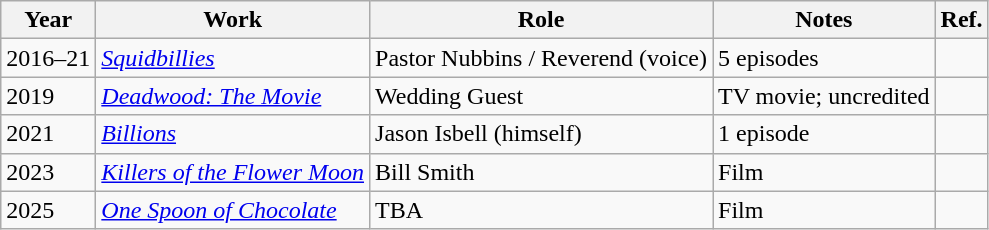<table class="wikitable sortable">
<tr>
<th>Year</th>
<th>Work</th>
<th>Role</th>
<th>Notes</th>
<th class="unsortable">Ref.</th>
</tr>
<tr>
<td>2016–21</td>
<td><em><a href='#'>Squidbillies</a></em></td>
<td>Pastor Nubbins / Reverend (voice)</td>
<td>5 episodes</td>
<td></td>
</tr>
<tr>
<td>2019</td>
<td><em><a href='#'>Deadwood: The Movie</a></em></td>
<td>Wedding Guest</td>
<td>TV movie; uncredited</td>
<td></td>
</tr>
<tr>
<td>2021</td>
<td><em><a href='#'>Billions</a></em></td>
<td>Jason Isbell (himself)</td>
<td>1 episode</td>
<td></td>
</tr>
<tr>
<td>2023</td>
<td><em><a href='#'>Killers of the Flower Moon</a></em></td>
<td>Bill Smith</td>
<td>Film</td>
<td></td>
</tr>
<tr>
<td>2025</td>
<td><em><a href='#'>One Spoon of Chocolate</a></em></td>
<td>TBA</td>
<td>Film</td>
<td></td>
</tr>
</table>
